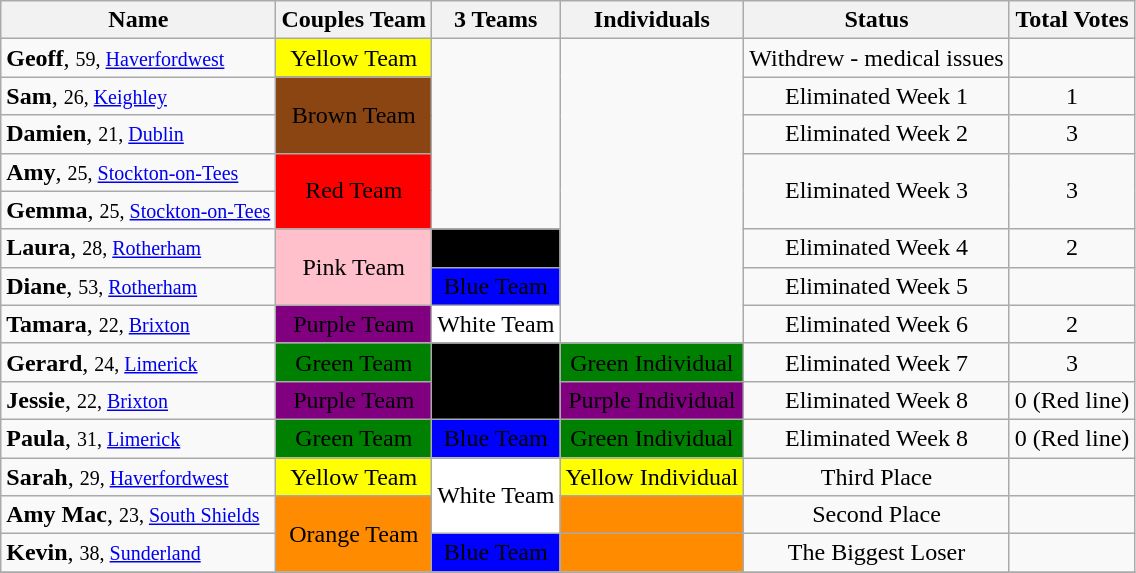<table class="wikitable" style="text-align:center" align="center">
<tr>
<th>Name</th>
<th>Couples Team</th>
<th>3 Teams</th>
<th>Individuals</th>
<th>Status</th>
<th>Total Votes</th>
</tr>
<tr>
<td align="left"><strong>Geoff</strong>, <small>59, <a href='#'>Haverfordwest</a></small></td>
<td bgcolor="yellow"><span>Yellow Team</span></td>
<td rowspan=5></td>
<td rowspan=8></td>
<td>Withdrew - medical issues</td>
<td></td>
</tr>
<tr>
<td align="left"><strong>Sam</strong>, <small>26, <a href='#'>Keighley</a></small></td>
<td bgcolor="saddlebrown" rowspan=2><span>Brown Team</span></td>
<td>Eliminated Week 1</td>
<td>1</td>
</tr>
<tr>
<td align="left"><strong>Damien</strong>, <small>21, <a href='#'>Dublin</a></small></td>
<td>Eliminated Week 2</td>
<td>3</td>
</tr>
<tr>
<td align="left"><strong>Amy</strong>, <small>25, <a href='#'>Stockton-on-Tees</a></small></td>
<td bgcolor="red" rowspan=2><span>Red Team</span></td>
<td rowspan=2>Eliminated Week 3</td>
<td rowspan=2>3</td>
</tr>
<tr>
<td align="left"><strong>Gemma</strong>, <small>25, <a href='#'>Stockton-on-Tees</a></small></td>
</tr>
<tr>
<td align="left"><strong>Laura</strong>, <small>28, <a href='#'>Rotherham</a></small></td>
<td bgcolor="pink" rowspan=2><span>Pink Team</span></td>
<td bgcolor="black"><span>Black Team</span></td>
<td>Eliminated Week 4</td>
<td>2</td>
</tr>
<tr>
<td align="left"><strong>Diane</strong>, <small>53, <a href='#'>Rotherham</a></small></td>
<td bgcolor="blue"><span>Blue Team</span></td>
<td>Eliminated Week 5</td>
<td></td>
</tr>
<tr>
<td align="left"><strong>Tamara</strong>, <small>22, <a href='#'>Brixton</a></small></td>
<td bgcolor="purple"><span>Purple Team</span></td>
<td bgcolor="white"><span>White Team</span></td>
<td>Eliminated Week 6</td>
<td>2</td>
</tr>
<tr>
<td align="left"><strong>Gerard</strong>, <small>24, <a href='#'>Limerick</a></small></td>
<td bgcolor="green"><span>Green Team</span></td>
<td bgcolor="black" rowspan=2><span>Black Team</span></td>
<td bgcolor="green"><span>Green Individual</span></td>
<td>Eliminated Week 7</td>
<td>3</td>
</tr>
<tr>
<td align="left"><strong>Jessie</strong>, <small>22, <a href='#'>Brixton</a></small></td>
<td bgcolor="purple"><span>Purple Team</span></td>
<td bgcolor="purple"><span>Purple Individual</span></td>
<td>Eliminated Week 8</td>
<td>0 (Red line)</td>
</tr>
<tr>
<td align="left"><strong>Paula</strong>, <small>31, <a href='#'>Limerick</a></small></td>
<td bgcolor="green"><span>Green Team</span></td>
<td bgcolor="blue"><span>Blue Team</span></td>
<td bgcolor="green"><span>Green Individual</span></td>
<td>Eliminated Week 8</td>
<td>0 (Red line)</td>
</tr>
<tr>
<td align="left"><strong>Sarah</strong>, <small>29, <a href='#'>Haverfordwest</a></small></td>
<td bgcolor="yellow"><span>Yellow Team</span></td>
<td bgcolor="white" rowspan=2><span>White Team</span></td>
<td bgcolor="yellow"><span>Yellow Individual</span></td>
<td>Third Place</td>
<td></td>
</tr>
<tr>
<td align="left"><strong>Amy Mac</strong>, <small>23, <a href='#'>South Shields</a></small></td>
<td bgcolor="darkorange" rowspan=2><span>Orange Team</span></td>
<td bgcolor="darkorange"><span></span></td>
<td>Second Place</td>
<td></td>
</tr>
<tr>
<td align="left"><strong>Kevin</strong>, <small>38, <a href='#'>Sunderland</a></small></td>
<td bgcolor="blue"><span>Blue Team</span></td>
<td bgcolor="darkorange"><span></span></td>
<td>The Biggest Loser</td>
<td></td>
</tr>
<tr>
</tr>
</table>
